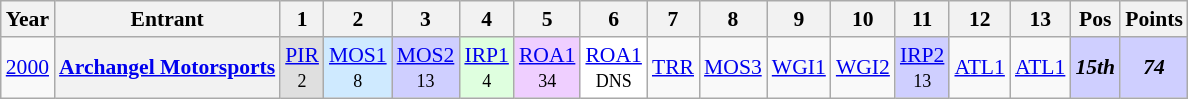<table class="wikitable" style="text-align:center; font-size:90%">
<tr>
<th>Year</th>
<th>Entrant</th>
<th>1</th>
<th>2</th>
<th>3</th>
<th>4</th>
<th>5</th>
<th>6</th>
<th>7</th>
<th>8</th>
<th>9</th>
<th>10</th>
<th>11</th>
<th>12</th>
<th>13</th>
<th>Pos</th>
<th>Points</th>
</tr>
<tr>
<td><a href='#'>2000</a></td>
<th><a href='#'>Archangel Motorsports</a></th>
<td style="background-color:#DFDFDF"><a href='#'>PIR</a><br><small>2</small></td>
<td style="background-color:#CFEAFF"><a href='#'>MOS1</a><br><small>8</small></td>
<td style="background-color:#CFCFFF"><a href='#'>MOS2</a><br><small>13</small></td>
<td style="background-color:#DFFFDF"><a href='#'>IRP1</a><br><small>4</small></td>
<td style="background-color:#EFCFFF"><a href='#'>ROA1</a><br><small>34</small></td>
<td style="background-color:#FFFFFF"><a href='#'>ROA1</a><br><small>DNS</small></td>
<td><a href='#'>TRR</a></td>
<td><a href='#'>MOS3</a></td>
<td><a href='#'>WGI1</a></td>
<td><a href='#'>WGI2</a></td>
<td style="background-color:#CFCFFF"><a href='#'>IRP2</a><br><small> 13</small></td>
<td><a href='#'>ATL1</a></td>
<td><a href='#'>ATL1</a></td>
<td style="background-color:#CFCFFF"><strong><em>15th</em></strong></td>
<td style="background-color:#CFCFFF"><strong><em>74</em></strong></td>
</tr>
</table>
